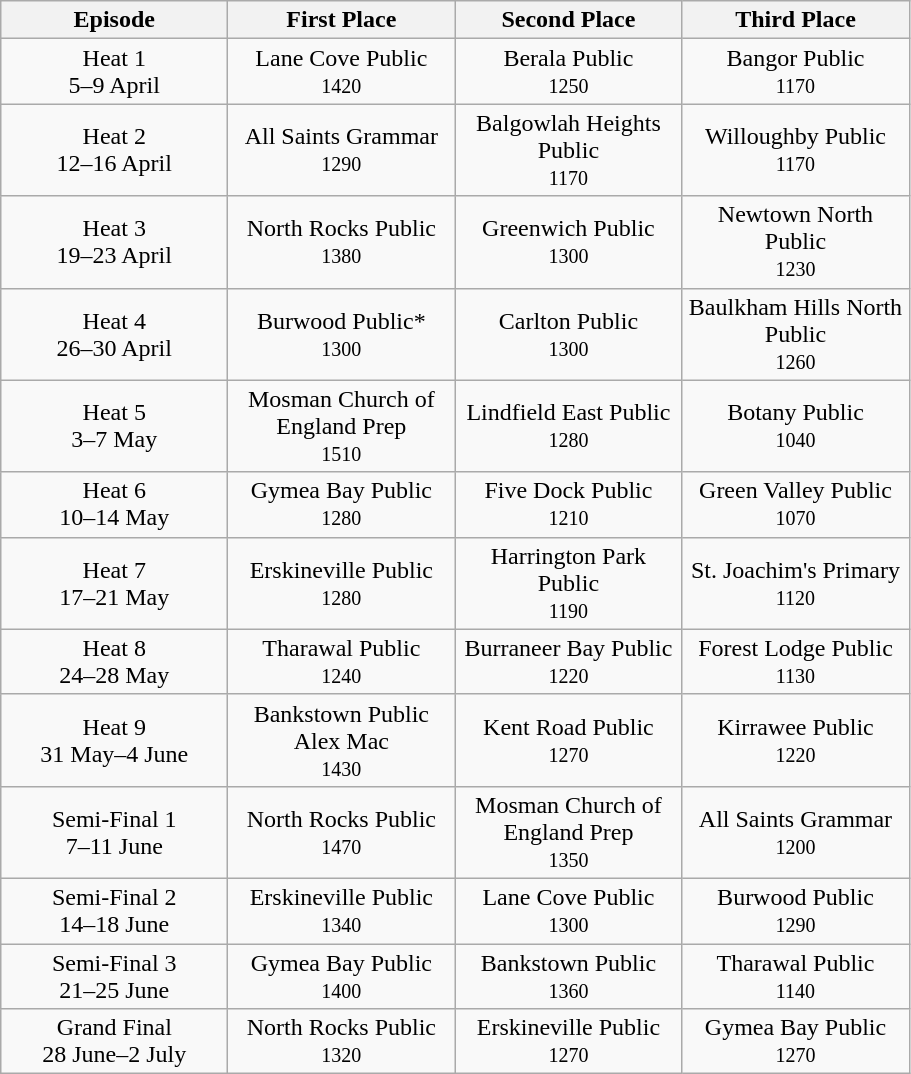<table class="wikitable">
<tr>
<th width=144>Episode</th>
<th width=144>First Place</th>
<th width=144>Second Place</th>
<th width=144>Third Place</th>
</tr>
<tr>
<td align=center>Heat 1<br>5–9 April</td>
<td align=center>Lane Cove Public<br><small>1420</small></td>
<td align=center>Berala Public<br><small>1250</small></td>
<td align=center>Bangor Public<br><small>1170</small></td>
</tr>
<tr>
<td align=center>Heat 2<br>12–16 April</td>
<td align=center>All Saints Grammar<br><small>1290</small></td>
<td align=center>Balgowlah Heights Public<br><small>1170</small></td>
<td align=center>Willoughby Public<br><small>1170</small></td>
</tr>
<tr>
<td align=center>Heat 3<br>19–23 April</td>
<td align=center>North Rocks Public<br><small>1380</small></td>
<td align=center>Greenwich Public<br><small>1300</small></td>
<td align=center>Newtown North Public<br><small>1230</small></td>
</tr>
<tr>
<td align=center>Heat 4<br>26–30 April</td>
<td align=center>Burwood Public*<br><small>1300</small></td>
<td align=center>Carlton Public<br><small>1300</small></td>
<td align=center>Baulkham Hills North Public<br><small>1260</small></td>
</tr>
<tr>
<td align=center>Heat 5<br>3–7 May</td>
<td align=center>Mosman Church of England Prep<br><small>1510</small></td>
<td align=center>Lindfield East Public<br><small>1280</small></td>
<td align=center>Botany Public<br><small>1040</small></td>
</tr>
<tr>
<td align=center>Heat 6<br>10–14 May</td>
<td align=center>Gymea Bay Public<br><small>1280</small></td>
<td align=center>Five Dock Public<br><small>1210</small></td>
<td align=center>Green Valley Public<br><small>1070</small></td>
</tr>
<tr>
<td align=center>Heat 7<br>17–21 May</td>
<td align=center>Erskineville Public<br><small>1280</small></td>
<td align=center>Harrington Park Public<br><small>1190</small></td>
<td align=center>St. Joachim's Primary<br><small>1120</small></td>
</tr>
<tr>
<td align=center>Heat 8<br>24–28 May</td>
<td align=center>Tharawal Public<br><small>1240</small></td>
<td align=center>Burraneer Bay Public<br><small>1220</small></td>
<td align=center>Forest Lodge Public<br><small>1130</small></td>
</tr>
<tr>
<td align=center>Heat 9<br>31 May–4 June</td>
<td align=center>Bankstown Public Alex Mac<br><small>1430</small></td>
<td align=center>Kent Road Public<br><small>1270</small></td>
<td align=center>Kirrawee Public<br><small>1220</small></td>
</tr>
<tr>
<td align=center>Semi-Final 1<br>7–11 June</td>
<td align=center>North Rocks Public<br><small>1470</small></td>
<td align=center>Mosman Church of England Prep<br><small>1350</small></td>
<td align=center>All Saints Grammar<br><small>1200</small></td>
</tr>
<tr>
<td align=center>Semi-Final 2<br>14–18 June</td>
<td align=center>Erskineville Public<br><small>1340</small></td>
<td align=center>Lane Cove Public<br><small>1300</small></td>
<td align=center>Burwood Public<br><small>1290</small></td>
</tr>
<tr>
<td align=center>Semi-Final 3<br>21–25 June</td>
<td align=center>Gymea Bay Public<br><small>1400</small></td>
<td align=center>Bankstown Public<br><small>1360</small></td>
<td align=center>Tharawal Public<br><small>1140</small></td>
</tr>
<tr>
<td align=center>Grand Final<br>28 June–2 July</td>
<td align=center>North Rocks Public<br><small>1320</small></td>
<td align=center>Erskineville Public<br><small>1270</small></td>
<td align=center>Gymea Bay Public<br><small>1270</small></td>
</tr>
</table>
